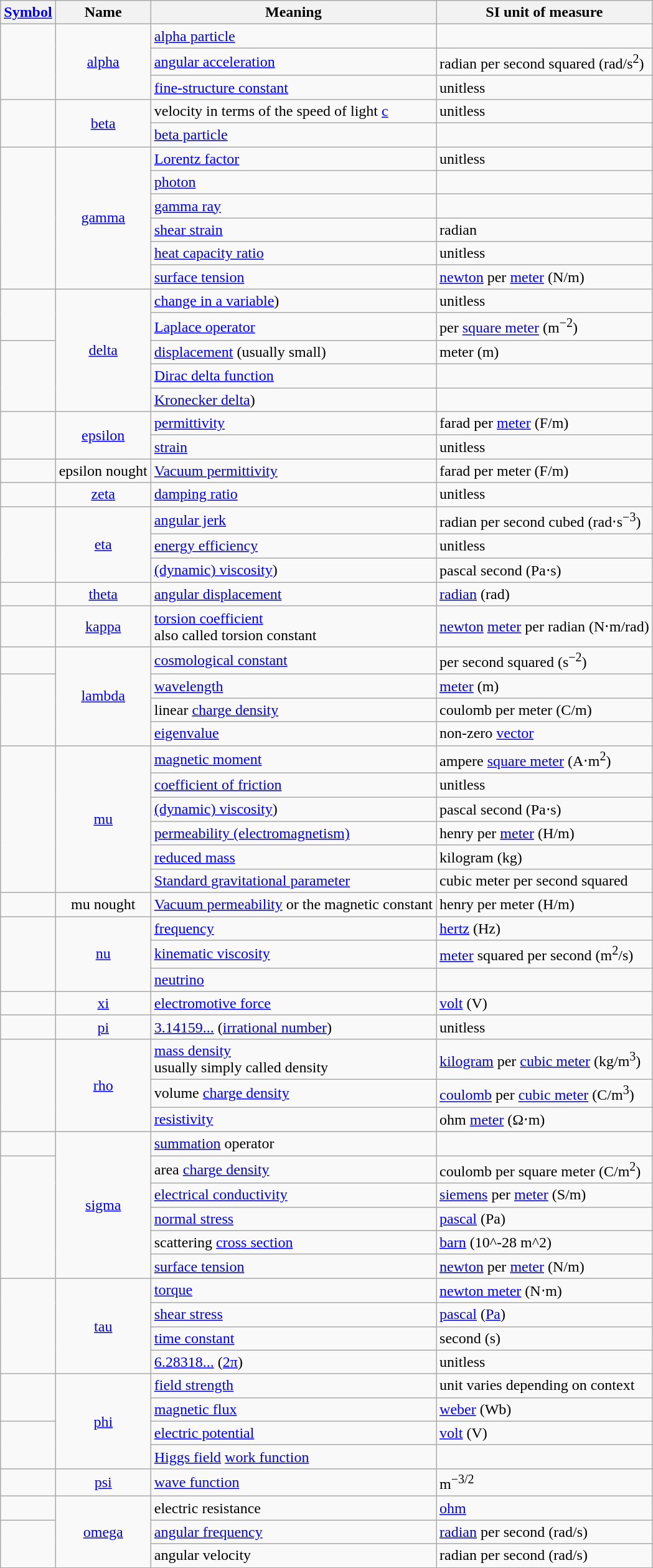<table class="wikitable">
<tr>
<th><a href='#'>Symbol</a></th>
<th>Name</th>
<th>Meaning</th>
<th>SI unit of measure</th>
</tr>
<tr>
<td rowspan=3 style="text-align: center"></td>
<td rowspan=3 style="text-align: center"><a href='#'>alpha</a></td>
<td><a href='#'>alpha particle</a></td>
<td></td>
</tr>
<tr>
<td><a href='#'>angular acceleration</a></td>
<td>radian per second squared (rad/s<sup>2</sup>)</td>
</tr>
<tr>
<td><a href='#'>fine-structure constant</a></td>
<td>unitless</td>
</tr>
<tr>
<td rowspan=2 style="text-align: center"></td>
<td rowspan=2 style="text-align: center"><a href='#'>beta</a></td>
<td>velocity in terms of the speed of light <a href='#'>c</a></td>
<td>unitless</td>
</tr>
<tr>
<td><a href='#'>beta particle</a></td>
<td></td>
</tr>
<tr>
<td rowspan=6 style="text-align: center"></td>
<td rowspan=6 style="text-align: center"><a href='#'>gamma</a></td>
<td><a href='#'>Lorentz factor</a></td>
<td>unitless</td>
</tr>
<tr>
<td><a href='#'>photon</a></td>
<td></td>
</tr>
<tr>
<td><a href='#'>gamma ray</a></td>
<td></td>
</tr>
<tr>
<td><a href='#'>shear strain</a></td>
<td>radian</td>
</tr>
<tr>
<td><a href='#'>heat capacity ratio</a></td>
<td>unitless</td>
</tr>
<tr>
<td><a href='#'>surface tension</a></td>
<td><a href='#'>newton</a> per <a href='#'>meter</a> (N/m)</td>
</tr>
<tr>
<td rowspan=2 style="text-align: center"></td>
<td rowspan="5" style="text-align: center"><a href='#'>delta</a></td>
<td><a href='#'>change in a variable</a>)</td>
<td>unitless</td>
</tr>
<tr>
<td><a href='#'>Laplace operator</a></td>
<td>per <a href='#'>square meter</a> (m<sup>−2</sup>)</td>
</tr>
<tr>
<td rowspan="3" style="text-align: center"></td>
<td><a href='#'>displacement</a> (usually small)</td>
<td>meter (m)</td>
</tr>
<tr>
<td><a href='#'>Dirac delta function</a></td>
<td></td>
</tr>
<tr>
<td><a href='#'>Kronecker delta</a>)</td>
<td></td>
</tr>
<tr>
<td rowspan="2" style="text-align: center"></td>
<td rowspan="2" style="text-align: center"><a href='#'>epsilon</a></td>
<td><a href='#'>permittivity</a></td>
<td>farad per <a href='#'>meter</a> (F/m)</td>
</tr>
<tr>
<td><a href='#'>strain</a></td>
<td>unitless</td>
</tr>
<tr>
<td style="text-align: center"></td>
<td style="text-align: center">epsilon nought</td>
<td><a href='#'>Vacuum permittivity</a></td>
<td>farad per meter (F/m)</td>
</tr>
<tr>
<td style="text-align: center"></td>
<td style="text-align: center"><a href='#'>zeta</a></td>
<td><a href='#'>damping ratio</a></td>
<td>unitless</td>
</tr>
<tr>
<td rowspan=3 style="text-align: center"></td>
<td rowspan=3 style="text-align: center"><a href='#'>eta</a></td>
<td><a href='#'>angular jerk</a></td>
<td>radian per second cubed (rad⋅s<sup>−3</sup>)</td>
</tr>
<tr>
<td><a href='#'>energy efficiency</a></td>
<td>unitless</td>
</tr>
<tr>
<td><a href='#'>(dynamic) viscosity</a>)</td>
<td>pascal second (Pa⋅s)</td>
</tr>
<tr>
<td style="text-align: center"></td>
<td style="text-align: center"><a href='#'>theta</a></td>
<td><a href='#'>angular displacement</a></td>
<td><a href='#'>radian</a> (rad)</td>
</tr>
<tr>
<td style="text-align: center"></td>
<td style="text-align: center"><a href='#'>kappa</a></td>
<td><a href='#'>torsion coefficient</a> <br> also called torsion constant</td>
<td><a href='#'>newton</a> <a href='#'>meter</a> per radian (N⋅m/rad)</td>
</tr>
<tr>
<td style="text-align: center"></td>
<td rowspan=4 style="text-align: center"><a href='#'>lambda</a></td>
<td><a href='#'>cosmological constant</a></td>
<td>per second squared (s<sup>−2</sup>)</td>
</tr>
<tr>
<td rowspan="3" style="text-align: center"></td>
<td><a href='#'>wavelength</a></td>
<td><a href='#'>meter</a> (m)</td>
</tr>
<tr>
<td>linear <a href='#'>charge density</a></td>
<td>coulomb per meter (C/m)</td>
</tr>
<tr>
<td><a href='#'>eigenvalue</a></td>
<td>non-zero <a href='#'>vector</a></td>
</tr>
<tr>
<td rowspan="6" style="text-align: center"></td>
<td rowspan="6" style="text-align: center"><a href='#'>mu</a></td>
<td><a href='#'>magnetic moment</a></td>
<td>ampere <a href='#'>square meter</a> (A⋅m<sup>2</sup>)</td>
</tr>
<tr>
<td><a href='#'>coefficient of friction</a></td>
<td>unitless</td>
</tr>
<tr>
<td><a href='#'>(dynamic) viscosity</a>)</td>
<td>pascal second (Pa⋅s)</td>
</tr>
<tr>
<td><a href='#'>permeability (electromagnetism)</a></td>
<td>henry per <a href='#'>meter</a> (H/m)</td>
</tr>
<tr>
<td><a href='#'>reduced mass</a></td>
<td>kilogram (kg)</td>
</tr>
<tr>
<td><a href='#'>Standard gravitational parameter</a></td>
<td>cubic meter per second squared</td>
</tr>
<tr>
<td style="text-align: center"></td>
<td style="text-align: center">mu nought</td>
<td><a href='#'>Vacuum permeability</a> or the magnetic constant</td>
<td>henry per meter (H/m)</td>
</tr>
<tr>
<td rowspan=3 style="text-align: center"></td>
<td rowspan=3 style="text-align: center"><a href='#'>nu</a></td>
<td><a href='#'>frequency</a></td>
<td><a href='#'>hertz</a> (Hz)</td>
</tr>
<tr>
<td><a href='#'>kinematic viscosity</a></td>
<td><a href='#'>meter</a> squared per second (m<sup>2</sup>/s)</td>
</tr>
<tr>
<td><a href='#'>neutrino</a></td>
<td></td>
</tr>
<tr>
<td style="text-align: center"></td>
<td style="text-align: center"><a href='#'>xi</a></td>
<td><a href='#'>electromotive force</a></td>
<td><a href='#'>volt</a> (V)</td>
</tr>
<tr>
<td style="text-align: center"></td>
<td style="text-align: center"><a href='#'>pi</a></td>
<td><a href='#'>3.14159...</a> (<a href='#'>irrational number</a>)</td>
<td>unitless</td>
</tr>
<tr>
<td rowspan=3 style="text-align: center"></td>
<td rowspan=3 style="text-align: center"><a href='#'>rho</a></td>
<td><a href='#'>mass density</a> <br> usually simply called density</td>
<td><a href='#'>kilogram</a> per <a href='#'>cubic meter</a> (kg/m<sup>3</sup>)</td>
</tr>
<tr>
<td>volume <a href='#'>charge density</a></td>
<td><a href='#'>coulomb</a> per <a href='#'>cubic meter</a> (C/m<sup>3</sup>)</td>
</tr>
<tr>
<td><a href='#'>resistivity</a></td>
<td>ohm <a href='#'>meter</a> (Ω⋅m)</td>
</tr>
<tr>
<td style="text-align: center"></td>
<td rowspan=6 style="text-align: center"><a href='#'>sigma</a></td>
<td><a href='#'>summation</a> operator</td>
<td></td>
</tr>
<tr>
<td rowspan=5 style="text-align: center"></td>
<td>area <a href='#'>charge density</a></td>
<td>coulomb per square meter (C/m<sup>2</sup>)</td>
</tr>
<tr>
<td><a href='#'>electrical conductivity</a></td>
<td><a href='#'>siemens</a> per <a href='#'>meter</a> (S/m)</td>
</tr>
<tr>
<td><a href='#'>normal stress</a></td>
<td><a href='#'>pascal</a> (Pa)</td>
</tr>
<tr>
<td>scattering <a href='#'>cross section</a></td>
<td><a href='#'>barn</a> (10^-28 m^2)</td>
</tr>
<tr>
<td><a href='#'>surface tension</a></td>
<td><a href='#'>newton</a> per <a href='#'>meter</a> (N/m)</td>
</tr>
<tr>
<td rowspan=4 style="text-align: center"></td>
<td rowspan=4 style="text-align: center"><a href='#'>tau</a></td>
<td><a href='#'>torque</a></td>
<td><a href='#'>newton meter</a> (N⋅m)</td>
</tr>
<tr>
<td><a href='#'>shear stress</a></td>
<td><a href='#'>pascal</a> (<a href='#'>Pa</a>)</td>
</tr>
<tr>
<td><a href='#'>time constant</a></td>
<td>second (s)</td>
</tr>
<tr>
<td><a href='#'>6.28318...</a> (<a href='#'>2π</a>)</td>
<td>unitless</td>
</tr>
<tr>
<td rowspan=2 style="text-align: center"></td>
<td rowspan=4 style="text-align: center"><a href='#'>phi</a></td>
<td><a href='#'>field strength</a></td>
<td>unit varies depending on context</td>
</tr>
<tr>
<td><a href='#'>magnetic flux</a></td>
<td><a href='#'>weber</a> (Wb)</td>
</tr>
<tr>
<td rowspan=2 style="text-align: center"></td>
<td><a href='#'>electric potential</a></td>
<td><a href='#'>volt</a> (V)</td>
</tr>
<tr>
<td><a href='#'>Higgs field</a> <a href='#'>work function</a></td>
<td></td>
</tr>
<tr>
<td style="text-align: center"></td>
<td style="text-align: center"><a href='#'>psi</a></td>
<td><a href='#'>wave function</a></td>
<td>m<sup>−3/2</sup></td>
</tr>
<tr>
<td style="text-align: center"></td>
<td rowspan="3" style="text-align: center"><a href='#'>omega</a></td>
<td>electric resistance</td>
<td><a href='#'>ohm</a></td>
</tr>
<tr>
<td rowspan="2" style="text-align: center"></td>
<td><a href='#'>angular frequency</a></td>
<td><a href='#'>radian</a> per second (rad/s)</td>
</tr>
<tr>
<td>angular velocity</td>
<td>radian per second (rad/s)</td>
</tr>
</table>
